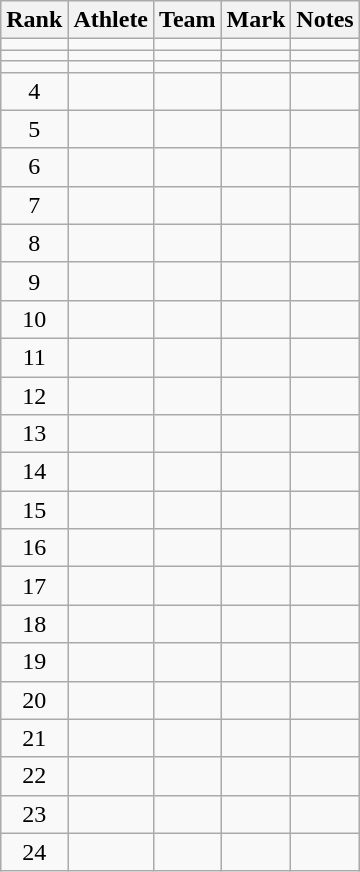<table class="wikitable sortable" style="text-align:center">
<tr>
<th>Rank</th>
<th>Athlete</th>
<th>Team</th>
<th>Mark</th>
<th>Notes</th>
</tr>
<tr>
<td></td>
<td align=left></td>
<td></td>
<td><strong></strong></td>
<td></td>
</tr>
<tr>
<td></td>
<td align=left></td>
<td></td>
<td><strong></strong></td>
<td></td>
</tr>
<tr>
<td></td>
<td align=left></td>
<td></td>
<td><strong></strong></td>
<td></td>
</tr>
<tr>
<td>4</td>
<td align=left></td>
<td></td>
<td><strong></strong></td>
<td></td>
</tr>
<tr>
<td>5</td>
<td align=left></td>
<td></td>
<td><strong></strong></td>
<td></td>
</tr>
<tr>
<td>6</td>
<td align=left></td>
<td></td>
<td><strong></strong></td>
<td></td>
</tr>
<tr>
<td>7</td>
<td align=left></td>
<td></td>
<td><strong></strong></td>
<td></td>
</tr>
<tr>
<td>8</td>
<td align=left></td>
<td></td>
<td><strong></strong></td>
<td></td>
</tr>
<tr>
<td>9</td>
<td align=left></td>
<td></td>
<td><strong></strong></td>
<td></td>
</tr>
<tr>
<td>10</td>
<td align=left></td>
<td></td>
<td><strong></strong></td>
<td></td>
</tr>
<tr>
<td>11</td>
<td align=left></td>
<td></td>
<td><strong></strong></td>
<td></td>
</tr>
<tr>
<td>12</td>
<td align=left></td>
<td></td>
<td><strong></strong></td>
<td></td>
</tr>
<tr>
<td>13</td>
<td align=left></td>
<td></td>
<td><strong></strong></td>
<td></td>
</tr>
<tr>
<td>14</td>
<td align=left></td>
<td></td>
<td><strong></strong></td>
<td></td>
</tr>
<tr>
<td>15</td>
<td align=left></td>
<td></td>
<td><strong></strong></td>
<td></td>
</tr>
<tr>
<td>16</td>
<td align=left></td>
<td></td>
<td><strong></strong></td>
<td></td>
</tr>
<tr>
<td>17</td>
<td align=left></td>
<td></td>
<td><strong></strong></td>
<td></td>
</tr>
<tr>
<td>18</td>
<td align=left></td>
<td></td>
<td><strong></strong></td>
<td></td>
</tr>
<tr>
<td>19</td>
<td align=left></td>
<td></td>
<td><strong></strong></td>
<td></td>
</tr>
<tr>
<td>20</td>
<td align=left></td>
<td></td>
<td><strong></strong></td>
<td></td>
</tr>
<tr>
<td>21</td>
<td align=left></td>
<td></td>
<td><strong></strong></td>
<td></td>
</tr>
<tr>
<td>22</td>
<td align=left></td>
<td></td>
<td><strong></strong></td>
<td></td>
</tr>
<tr>
<td>23</td>
<td align=left></td>
<td></td>
<td><strong></strong></td>
<td></td>
</tr>
<tr>
<td>24</td>
<td align=left></td>
<td></td>
<td><strong></strong></td>
<td></td>
</tr>
</table>
